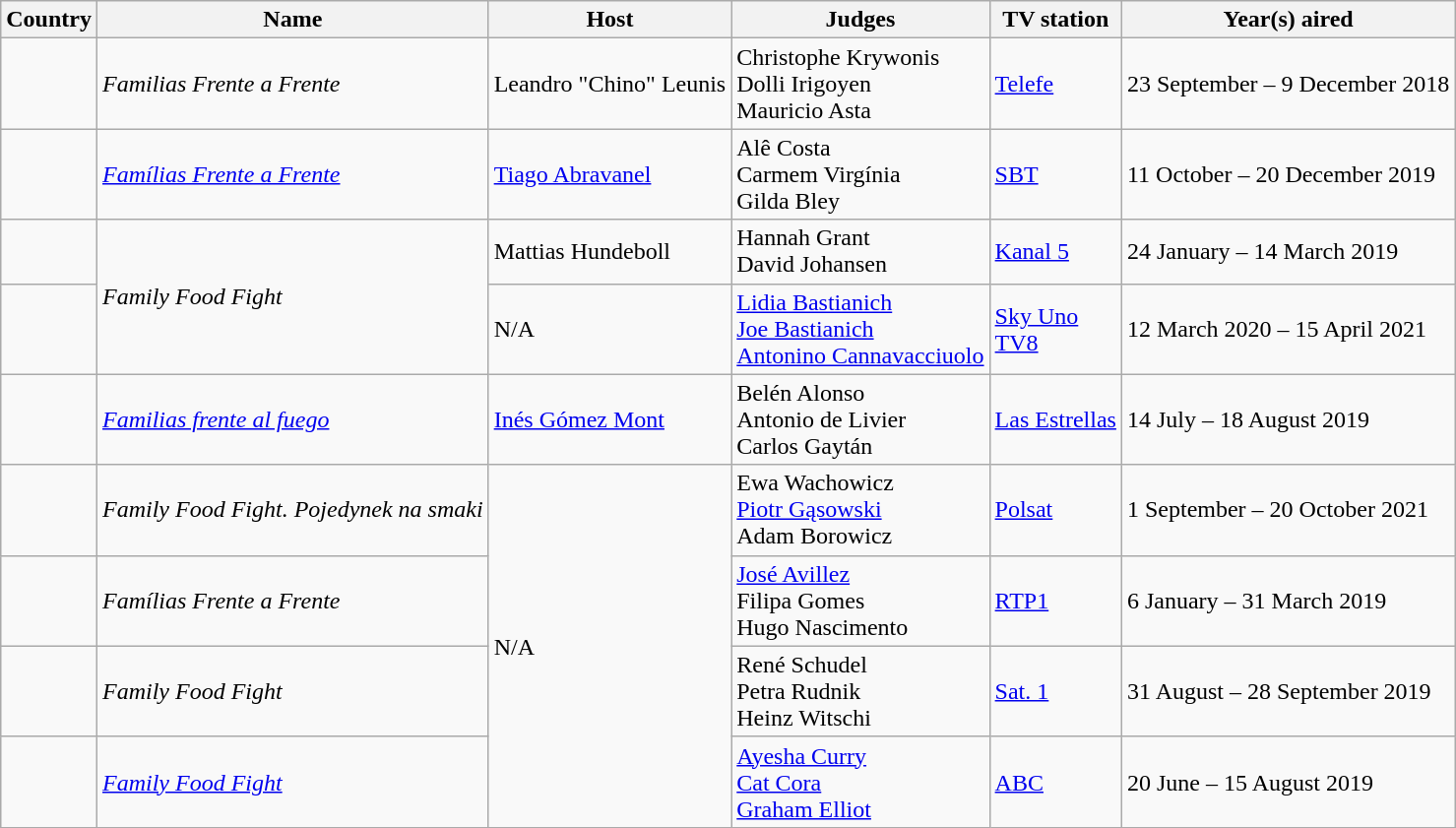<table class="wikitable">
<tr>
<th>Country</th>
<th>Name</th>
<th>Host</th>
<th>Judges</th>
<th>TV station</th>
<th>Year(s) aired</th>
</tr>
<tr>
<td></td>
<td><em>Familias Frente a Frente</em></td>
<td>Leandro "Chino" Leunis</td>
<td>Christophe Krywonis<br>Dolli Irigoyen<br>Mauricio Asta</td>
<td><a href='#'>Telefe</a></td>
<td>23 September – 9 December 2018</td>
</tr>
<tr>
<td></td>
<td><em><a href='#'>Famílias Frente a Frente</a></em></td>
<td><a href='#'>Tiago Abravanel</a></td>
<td>Alê Costa<br>Carmem Virgínia<br>Gilda Bley</td>
<td><a href='#'>SBT</a></td>
<td>11 October – 20 December 2019</td>
</tr>
<tr>
<td></td>
<td rowspan="2"><em>Family Food Fight</em></td>
<td>Mattias Hundeboll</td>
<td>Hannah Grant<br>David Johansen</td>
<td><a href='#'>Kanal 5</a></td>
<td>24 January – 14 March 2019</td>
</tr>
<tr>
<td></td>
<td>N/A</td>
<td><a href='#'>Lidia Bastianich</a><br><a href='#'>Joe Bastianich</a><br><a href='#'>Antonino Cannavacciuolo</a></td>
<td><a href='#'>Sky Uno</a><br><a href='#'>TV8</a></td>
<td>12 March 2020 – 15 April 2021</td>
</tr>
<tr>
<td></td>
<td><em><a href='#'>Familias frente al fuego</a></em></td>
<td><a href='#'>Inés Gómez Mont</a></td>
<td>Belén Alonso<br>Antonio de Livier<br>Carlos Gaytán</td>
<td><a href='#'>Las Estrellas</a></td>
<td>14 July – 18 August 2019</td>
</tr>
<tr>
<td></td>
<td><em>Family Food Fight. Pojedynek na smaki</em></td>
<td rowspan="4">N/A</td>
<td>Ewa Wachowicz<br><a href='#'>Piotr Gąsowski</a><br>Adam Borowicz</td>
<td><a href='#'>Polsat</a></td>
<td>1 September – 20 October 2021</td>
</tr>
<tr>
<td></td>
<td><em>Famílias Frente a Frente</em></td>
<td><a href='#'>José Avillez</a><br>Filipa Gomes<br>Hugo Nascimento</td>
<td><a href='#'>RTP1</a></td>
<td>6 January – 31 March 2019</td>
</tr>
<tr>
<td></td>
<td><em>Family Food Fight</em></td>
<td>René Schudel<br>Petra Rudnik<br>Heinz Witschi</td>
<td><a href='#'>Sat. 1</a></td>
<td>31 August – 28 September 2019</td>
</tr>
<tr>
<td></td>
<td><em><a href='#'>Family Food Fight</a></em></td>
<td><a href='#'>Ayesha Curry</a><br><a href='#'>Cat Cora</a><br><a href='#'>Graham Elliot</a></td>
<td><a href='#'>ABC</a></td>
<td>20 June – 15 August 2019</td>
</tr>
</table>
